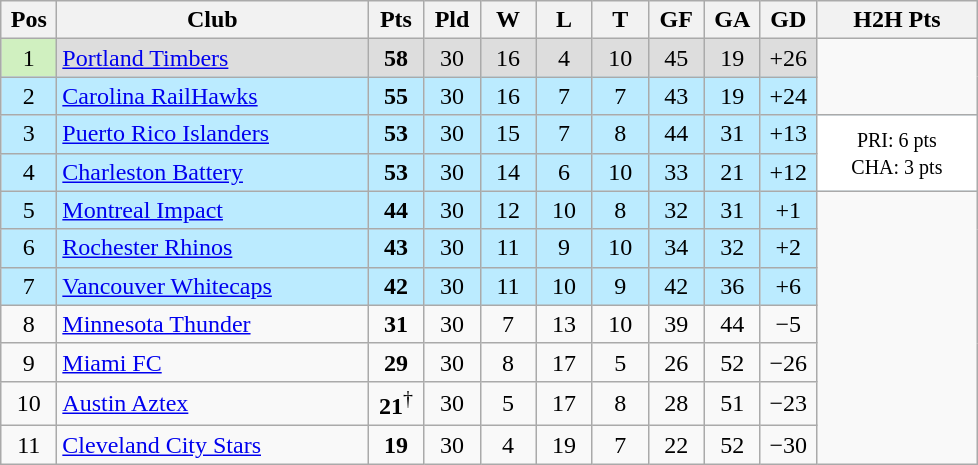<table class="wikitable" style="text-align:center">
<tr>
<th width=30>Pos</th>
<th width=200>Club</th>
<th width=30>Pts</th>
<th width=30>Pld</th>
<th width=30>W</th>
<th width=30>L</th>
<th width=30>T</th>
<th width=30>GF</th>
<th width=30>GA</th>
<th width=30>GD</th>
<th width=100>H2H Pts</th>
</tr>
<tr bgcolor=#DDDDDD>
<td bgcolor=#D0F0C0>1</td>
<td align="left"><a href='#'>Portland Timbers</a></td>
<td><strong>58</strong></td>
<td>30</td>
<td>16</td>
<td>4</td>
<td>10</td>
<td>45</td>
<td>19</td>
<td>+26</td>
</tr>
<tr bgcolor=#BBEBFF>
<td>2</td>
<td align="left"><a href='#'>Carolina RailHawks</a></td>
<td><strong>55</strong></td>
<td>30</td>
<td>16</td>
<td>7</td>
<td>7</td>
<td>43</td>
<td>19</td>
<td>+24</td>
</tr>
<tr bgcolor=#BBEBFF>
<td>3</td>
<td align="left"><a href='#'>Puerto Rico Islanders</a></td>
<td><strong>53</strong></td>
<td>30</td>
<td>15</td>
<td>7</td>
<td>8</td>
<td>44</td>
<td>31</td>
<td>+13</td>
<td rowspan="2" bgcolor="FFFFFF"><small>PRI: 6 pts<br>CHA: 3 pts</small></td>
</tr>
<tr bgcolor=#BBEBFF>
<td>4</td>
<td align="left"><a href='#'>Charleston Battery</a></td>
<td><strong>53</strong></td>
<td>30</td>
<td>14</td>
<td>6</td>
<td>10</td>
<td>33</td>
<td>21</td>
<td>+12</td>
</tr>
<tr bgcolor=#BBEBFF>
<td>5</td>
<td align="left"><a href='#'>Montreal Impact</a></td>
<td><strong>44</strong></td>
<td>30</td>
<td>12</td>
<td>10</td>
<td>8</td>
<td>32</td>
<td>31</td>
<td>+1</td>
</tr>
<tr bgcolor=#BBEBFF>
<td>6</td>
<td align="left"><a href='#'>Rochester Rhinos</a></td>
<td><strong>43</strong></td>
<td>30</td>
<td>11</td>
<td>9</td>
<td>10</td>
<td>34</td>
<td>32</td>
<td>+2</td>
</tr>
<tr bgcolor=#BBEBFF>
<td>7</td>
<td align="left"><a href='#'>Vancouver Whitecaps</a></td>
<td><strong>42</strong></td>
<td>30</td>
<td>11</td>
<td>10</td>
<td>9</td>
<td>42</td>
<td>36</td>
<td>+6</td>
</tr>
<tr>
<td>8</td>
<td align="left"><a href='#'>Minnesota Thunder</a></td>
<td><strong>31</strong></td>
<td>30</td>
<td>7</td>
<td>13</td>
<td>10</td>
<td>39</td>
<td>44</td>
<td>−5</td>
</tr>
<tr>
<td>9</td>
<td align="left"><a href='#'>Miami FC</a></td>
<td><strong>29</strong></td>
<td>30</td>
<td>8</td>
<td>17</td>
<td>5</td>
<td>26</td>
<td>52</td>
<td>−26</td>
</tr>
<tr>
<td>10</td>
<td align="left"><a href='#'>Austin Aztex</a></td>
<td><strong>21</strong><sup>†</sup></td>
<td>30</td>
<td>5</td>
<td>17</td>
<td>8</td>
<td>28</td>
<td>51</td>
<td>−23</td>
</tr>
<tr>
<td>11</td>
<td align="left"><a href='#'>Cleveland City Stars</a></td>
<td><strong>19</strong></td>
<td>30</td>
<td>4</td>
<td>19</td>
<td>7</td>
<td>22</td>
<td>52</td>
<td>−30</td>
</tr>
</table>
